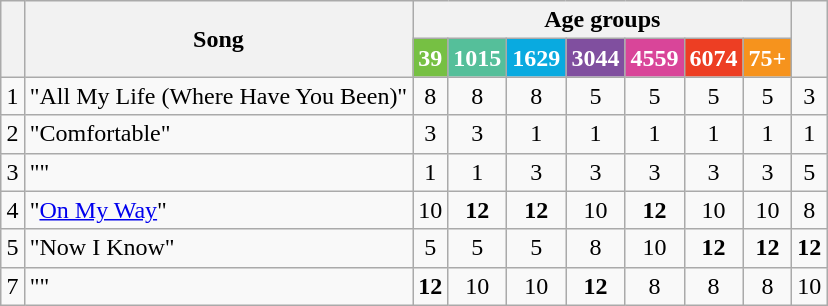<table class="wikitable" style="margin: 1em auto 1em auto; text-align:center;">
<tr>
<th rowspan="2"></th>
<th rowspan="2">Song</th>
<th colspan="7">Age groups</th>
<th rowspan="2"></th>
</tr>
<tr>
<th style="background:#76C043;color:white;">39</th>
<th style="background:#55BF9A;color:white;">1015</th>
<th style="background:#09AAE0;color:white;">1629</th>
<th style="background:#804F9F;color:white;">3044</th>
<th style="background:#D94599;color:white;">4559</th>
<th style="background:#ED3E23;color:white;">6074</th>
<th style="background:#F6931D;color:white;">75+</th>
</tr>
<tr>
<td>1</td>
<td align="left">"All My Life (Where Have You Been)"</td>
<td>8</td>
<td>8</td>
<td>8</td>
<td>5</td>
<td>5</td>
<td>5</td>
<td>5</td>
<td>3</td>
</tr>
<tr>
<td>2</td>
<td align="left">"Comfortable"</td>
<td>3</td>
<td>3</td>
<td>1</td>
<td>1</td>
<td>1</td>
<td>1</td>
<td>1</td>
<td>1</td>
</tr>
<tr>
<td>3</td>
<td align="left">""</td>
<td>1</td>
<td>1</td>
<td>3</td>
<td>3</td>
<td>3</td>
<td>3</td>
<td>3</td>
<td>5</td>
</tr>
<tr>
<td>4</td>
<td align="left">"<a href='#'>On My Way</a>"</td>
<td>10</td>
<td><strong>12</strong></td>
<td><strong>12</strong></td>
<td>10</td>
<td><strong>12</strong></td>
<td>10</td>
<td>10</td>
<td>8</td>
</tr>
<tr>
<td>5</td>
<td align="left">"Now I Know"</td>
<td>5</td>
<td>5</td>
<td>5</td>
<td>8</td>
<td>10</td>
<td><strong>12</strong></td>
<td><strong>12</strong></td>
<td><strong>12</strong></td>
</tr>
<tr>
<td>7</td>
<td align="left">""</td>
<td><strong>12</strong></td>
<td>10</td>
<td>10</td>
<td><strong>12</strong></td>
<td>8</td>
<td>8</td>
<td>8</td>
<td>10</td>
</tr>
</table>
